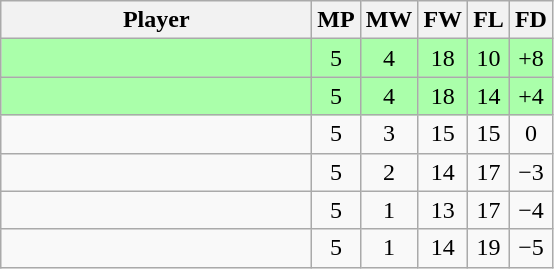<table class="wikitable" style="text-align: center;">
<tr>
<th width=200>Player</th>
<th width=20>MP</th>
<th width=20>MW</th>
<th width=20>FW</th>
<th width=20>FL</th>
<th width=20>FD</th>
</tr>
<tr style="background:#aaffaa;">
<td style="text-align:left;"><strong></strong></td>
<td>5</td>
<td>4</td>
<td>18</td>
<td>10</td>
<td>+8</td>
</tr>
<tr style="background:#aaffaa;">
<td style="text-align:left;"><strong></strong></td>
<td>5</td>
<td>4</td>
<td>18</td>
<td>14</td>
<td>+4</td>
</tr>
<tr>
<td style="text-align:left;"></td>
<td>5</td>
<td>3</td>
<td>15</td>
<td>15</td>
<td>0</td>
</tr>
<tr>
<td style="text-align:left;"></td>
<td>5</td>
<td>2</td>
<td>14</td>
<td>17</td>
<td>−3</td>
</tr>
<tr>
<td style="text-align:left;"></td>
<td>5</td>
<td>1</td>
<td>13</td>
<td>17</td>
<td>−4</td>
</tr>
<tr>
<td style="text-align:left;"></td>
<td>5</td>
<td>1</td>
<td>14</td>
<td>19</td>
<td>−5</td>
</tr>
</table>
